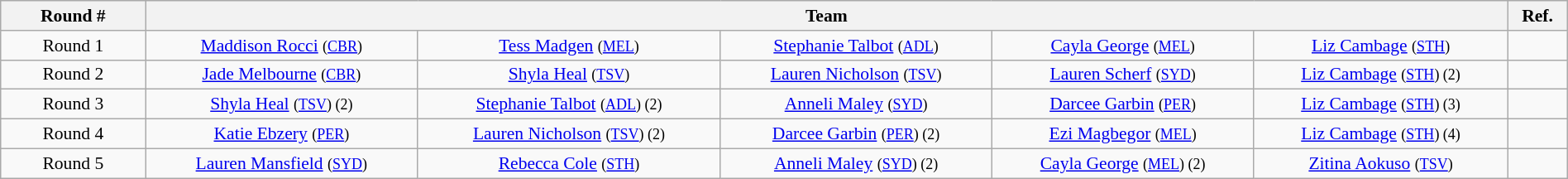<table class="wikitable" style="width: 100%; text-align:center; font-size:90%">
<tr>
<th rowspan=1 width=110>Round #</th>
<th colspan=5 width=50>Team</th>
<th colspan=5 width=5>Ref.</th>
</tr>
<tr>
<td>Round 1</td>
<td><a href='#'>Maddison Rocci</a> <small>(<a href='#'>CBR</a>) </small></td>
<td><a href='#'>Tess Madgen</a> <small> (<a href='#'>MEL</a>)</small></td>
<td><a href='#'>Stephanie Talbot</a> <small>(<a href='#'>ADL</a>) </small></td>
<td><a href='#'>Cayla George</a> <small> (<a href='#'>MEL</a>)</small></td>
<td><a href='#'>Liz Cambage</a> <small>(<a href='#'>STH</a>)</small></td>
<td></td>
</tr>
<tr>
<td>Round 2</td>
<td><a href='#'>Jade Melbourne</a> <small>(<a href='#'>CBR</a>) </small></td>
<td><a href='#'>Shyla Heal</a> <small> (<a href='#'>TSV</a>)</small></td>
<td><a href='#'>Lauren Nicholson</a> <small>(<a href='#'>TSV</a>)</small></td>
<td><a href='#'>Lauren Scherf</a> <small> (<a href='#'>SYD</a>)</small></td>
<td><a href='#'>Liz Cambage</a> <small>(<a href='#'>STH</a>) (2)</small></td>
<td></td>
</tr>
<tr>
<td>Round 3</td>
<td><a href='#'>Shyla Heal</a> <small> (<a href='#'>TSV</a>) (2)</small></td>
<td><a href='#'>Stephanie Talbot</a> <small>(<a href='#'>ADL</a>) (2)</small></td>
<td><a href='#'>Anneli Maley</a> <small> (<a href='#'>SYD</a>)</small></td>
<td><a href='#'>Darcee Garbin</a> <small> (<a href='#'>PER</a>)</small></td>
<td><a href='#'>Liz Cambage</a> <small>(<a href='#'>STH</a>) (3)</small></td>
<td></td>
</tr>
<tr>
<td>Round 4</td>
<td><a href='#'>Katie Ebzery</a> <small> (<a href='#'>PER</a>)</small></td>
<td><a href='#'>Lauren Nicholson</a> <small>(<a href='#'>TSV</a>) (2)</small></td>
<td><a href='#'>Darcee Garbin</a> <small> (<a href='#'>PER</a>) (2)</small></td>
<td><a href='#'>Ezi Magbegor</a> <small> (<a href='#'>MEL</a>)</small></td>
<td><a href='#'>Liz Cambage</a> <small>(<a href='#'>STH</a>) (4)</small></td>
<td></td>
</tr>
<tr>
<td>Round 5</td>
<td><a href='#'>Lauren Mansfield</a> <small> (<a href='#'>SYD</a>)</small></td>
<td><a href='#'>Rebecca Cole</a> <small>(<a href='#'>STH</a>)</small></td>
<td><a href='#'>Anneli Maley</a> <small> (<a href='#'>SYD</a>) (2)</small></td>
<td><a href='#'>Cayla George</a> <small> (<a href='#'>MEL</a>) (2)</small></td>
<td><a href='#'>Zitina Aokuso</a> <small>(<a href='#'>TSV</a>)</small></td>
<td></td>
</tr>
</table>
